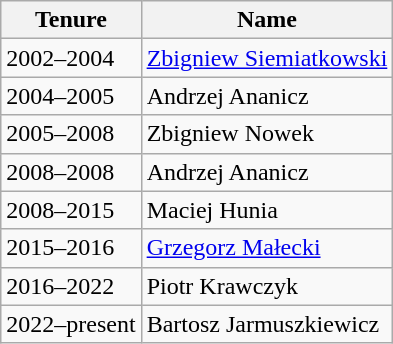<table class="wikitable">
<tr>
<th>Tenure</th>
<th>Name</th>
</tr>
<tr>
<td>2002–2004</td>
<td><a href='#'>Zbigniew Siemiatkowski</a></td>
</tr>
<tr>
<td>2004–2005</td>
<td>Andrzej Ananicz</td>
</tr>
<tr>
<td>2005–2008</td>
<td>Zbigniew Nowek</td>
</tr>
<tr>
<td>2008–2008</td>
<td>Andrzej Ananicz</td>
</tr>
<tr>
<td>2008–2015</td>
<td>Maciej Hunia</td>
</tr>
<tr>
<td>2015–2016</td>
<td><a href='#'>Grzegorz Małecki</a></td>
</tr>
<tr>
<td>2016–2022</td>
<td>Piotr Krawczyk</td>
</tr>
<tr>
<td>2022–present</td>
<td>Bartosz Jarmuszkiewicz</td>
</tr>
</table>
